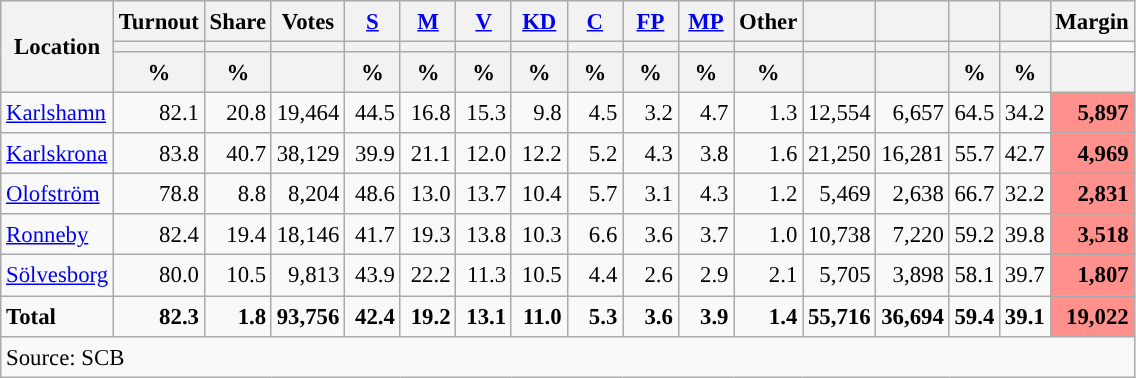<table class="wikitable sortable" style="text-align:right; font-size:95%; line-height:20px;">
<tr>
<th rowspan="3">Location</th>
<th>Turnout</th>
<th>Share</th>
<th>Votes</th>
<th width="30px" class="unsortable"><a href='#'>S</a></th>
<th width="30px" class="unsortable"><a href='#'>M</a></th>
<th width="30px" class="unsortable"><a href='#'>V</a></th>
<th width="30px" class="unsortable"><a href='#'>KD</a></th>
<th width="30px" class="unsortable"><a href='#'>C</a></th>
<th width="30px" class="unsortable"><a href='#'>FP</a></th>
<th width="30px" class="unsortable"><a href='#'>MP</a></th>
<th width="30px" class="unsortable">Other</th>
<th></th>
<th></th>
<th></th>
<th></th>
<th>Margin</th>
</tr>
<tr>
<th></th>
<th></th>
<th></th>
<th style="background:"></th>
<th style="background:"></th>
<th style="background:"></th>
<th style="background:"></th>
<th style="background:"></th>
<th style="background:"></th>
<th style="background:"></th>
<th style="background:"></th>
<th style="background:"></th>
<th style="background:"></th>
<th style="background:"></th>
<th style="background:"></th>
</tr>
<tr>
<th data-sort-type="number">%</th>
<th data-sort-type="number">%</th>
<th></th>
<th data-sort-type="number">%</th>
<th data-sort-type="number">%</th>
<th data-sort-type="number">%</th>
<th data-sort-type="number">%</th>
<th data-sort-type="number">%</th>
<th data-sort-type="number">%</th>
<th data-sort-type="number">%</th>
<th data-sort-type="number">%</th>
<th data-sort-type="number"></th>
<th data-sort-type="number"></th>
<th data-sort-type="number">%</th>
<th data-sort-type="number">%</th>
<th data-sort-type="number"></th>
</tr>
<tr>
<td align=left><a href='#'>Karlshamn</a></td>
<td>82.1</td>
<td>20.8</td>
<td>19,464</td>
<td>44.5</td>
<td>16.8</td>
<td>15.3</td>
<td>9.8</td>
<td>4.5</td>
<td>3.2</td>
<td>4.7</td>
<td>1.3</td>
<td>12,554</td>
<td>6,657</td>
<td>64.5</td>
<td>34.2</td>
<td bgcolor=#ff908c><strong>5,897</strong></td>
</tr>
<tr>
<td align=left><a href='#'>Karlskrona</a></td>
<td>83.8</td>
<td>40.7</td>
<td>38,129</td>
<td>39.9</td>
<td>21.1</td>
<td>12.0</td>
<td>12.2</td>
<td>5.2</td>
<td>4.3</td>
<td>3.8</td>
<td>1.6</td>
<td>21,250</td>
<td>16,281</td>
<td>55.7</td>
<td>42.7</td>
<td bgcolor=#ff908c><strong>4,969</strong></td>
</tr>
<tr>
<td align=left><a href='#'>Olofström</a></td>
<td>78.8</td>
<td>8.8</td>
<td>8,204</td>
<td>48.6</td>
<td>13.0</td>
<td>13.7</td>
<td>10.4</td>
<td>5.7</td>
<td>3.1</td>
<td>4.3</td>
<td>1.2</td>
<td>5,469</td>
<td>2,638</td>
<td>66.7</td>
<td>32.2</td>
<td bgcolor=#ff908c><strong>2,831</strong></td>
</tr>
<tr>
<td align=left><a href='#'>Ronneby</a></td>
<td>82.4</td>
<td>19.4</td>
<td>18,146</td>
<td>41.7</td>
<td>19.3</td>
<td>13.8</td>
<td>10.3</td>
<td>6.6</td>
<td>3.6</td>
<td>3.7</td>
<td>1.0</td>
<td>10,738</td>
<td>7,220</td>
<td>59.2</td>
<td>39.8</td>
<td bgcolor=#ff908c><strong>3,518</strong></td>
</tr>
<tr>
<td align=left><a href='#'>Sölvesborg</a></td>
<td>80.0</td>
<td>10.5</td>
<td>9,813</td>
<td>43.9</td>
<td>22.2</td>
<td>11.3</td>
<td>10.5</td>
<td>4.4</td>
<td>2.6</td>
<td>2.9</td>
<td>2.1</td>
<td>5,705</td>
<td>3,898</td>
<td>58.1</td>
<td>39.7</td>
<td bgcolor=#ff908c><strong>1,807</strong></td>
</tr>
<tr>
<td align=left><strong>Total</strong></td>
<td><strong>82.3</strong></td>
<td><strong>1.8</strong></td>
<td><strong>93,756</strong></td>
<td><strong>42.4</strong></td>
<td><strong>19.2</strong></td>
<td><strong>13.1</strong></td>
<td><strong>11.0</strong></td>
<td><strong>5.3</strong></td>
<td><strong>3.6</strong></td>
<td><strong>3.9</strong></td>
<td><strong>1.4</strong></td>
<td><strong>55,716</strong></td>
<td><strong>36,694</strong></td>
<td><strong>59.4</strong></td>
<td><strong>39.1</strong></td>
<td bgcolor=#ff908c><strong>19,022</strong></td>
</tr>
<tr>
<td align=left colspan=17>Source: SCB </td>
</tr>
</table>
